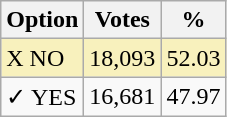<table class="wikitable">
<tr>
<th>Option</th>
<th>Votes</th>
<th>%</th>
</tr>
<tr>
<td style=background:#f8f1bd>X NO</td>
<td style=background:#f8f1bd>18,093</td>
<td style=background:#f8f1bd>52.03</td>
</tr>
<tr>
<td>✓ YES</td>
<td>16,681</td>
<td>47.97</td>
</tr>
</table>
